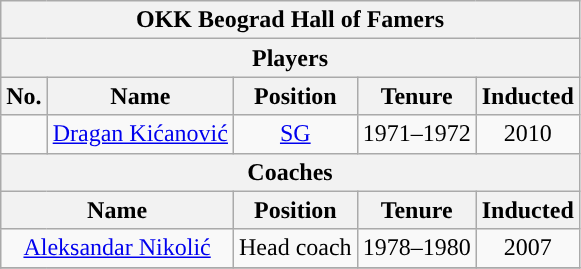<table class="wikitable" style="text-align:center">
<tr>
<th colspan="5">OKK Beograd Hall of Famers</th>
</tr>
<tr>
<th colspan="5">Players</th>
</tr>
<tr>
<th>No.</th>
<th>Name</th>
<th>Position</th>
<th>Tenure</th>
<th>Inducted</th>
</tr>
<tr>
<td></td>
<td><a href='#'>Dragan Kićanović</a></td>
<td><a href='#'>SG</a></td>
<td>1971–1972</td>
<td>2010</td>
</tr>
<tr>
<th colspan="5">Coaches</th>
</tr>
<tr>
<th colspan=2>Name</th>
<th>Position</th>
<th>Tenure</th>
<th>Inducted</th>
</tr>
<tr>
<td colspan=2><a href='#'>Aleksandar Nikolić</a></td>
<td>Head coach</td>
<td>1978–1980</td>
<td>2007</td>
</tr>
<tr>
</tr>
</table>
